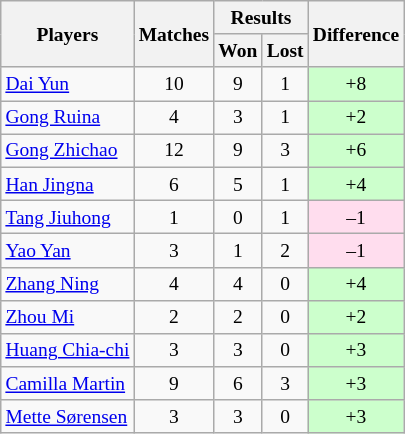<table class=wikitable style="text-align:center; font-size:small">
<tr>
<th rowspan="2">Players</th>
<th rowspan="2">Matches</th>
<th colspan="2">Results</th>
<th rowspan="2">Difference</th>
</tr>
<tr>
<th>Won</th>
<th>Lost</th>
</tr>
<tr>
<td align="left"> <a href='#'>Dai Yun</a></td>
<td>10</td>
<td>9</td>
<td>1</td>
<td bgcolor="#ccffcc">+8</td>
</tr>
<tr>
<td align="left"> <a href='#'>Gong Ruina</a></td>
<td>4</td>
<td>3</td>
<td>1</td>
<td bgcolor="#ccffcc">+2</td>
</tr>
<tr>
<td align="left"> <a href='#'>Gong Zhichao</a></td>
<td>12</td>
<td>9</td>
<td>3</td>
<td bgcolor="#ccffcc">+6</td>
</tr>
<tr>
<td align="left"> <a href='#'>Han Jingna</a></td>
<td>6</td>
<td>5</td>
<td>1</td>
<td bgcolor="#ccffcc">+4</td>
</tr>
<tr>
<td align="left"> <a href='#'>Tang Jiuhong</a></td>
<td>1</td>
<td>0</td>
<td>1</td>
<td bgcolor="#ffddee">–1</td>
</tr>
<tr>
<td align="left"> <a href='#'>Yao Yan</a></td>
<td>3</td>
<td>1</td>
<td>2</td>
<td bgcolor="#ffddee">–1</td>
</tr>
<tr>
<td align="left"> <a href='#'>Zhang Ning</a></td>
<td>4</td>
<td>4</td>
<td>0</td>
<td bgcolor="#ccffcc">+4</td>
</tr>
<tr>
<td align="left"> <a href='#'>Zhou Mi</a></td>
<td>2</td>
<td>2</td>
<td>0</td>
<td bgcolor="#ccffcc">+2</td>
</tr>
<tr>
<td align="left"> <a href='#'>Huang Chia-chi</a></td>
<td>3</td>
<td>3</td>
<td>0</td>
<td bgcolor="#ccffcc">+3</td>
</tr>
<tr>
<td align="left"> <a href='#'>Camilla Martin</a></td>
<td>9</td>
<td>6</td>
<td>3</td>
<td bgcolor="#ccffcc">+3</td>
</tr>
<tr>
<td align="left"> <a href='#'>Mette Sørensen</a></td>
<td>3</td>
<td>3</td>
<td>0</td>
<td bgcolor="#ccffcc">+3</td>
</tr>
</table>
